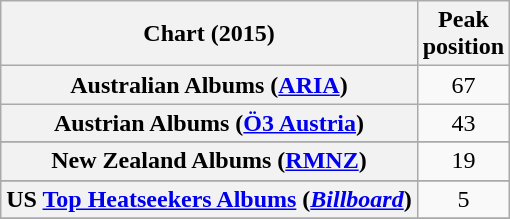<table class="wikitable sortable plainrowheaders" style="text-align:center">
<tr>
<th scope="col">Chart (2015)</th>
<th scope="col">Peak<br>position</th>
</tr>
<tr>
<th scope="row">Australian Albums (<a href='#'>ARIA</a>)</th>
<td>67</td>
</tr>
<tr>
<th scope="row">Austrian Albums (<a href='#'>Ö3 Austria</a>)</th>
<td>43</td>
</tr>
<tr>
</tr>
<tr>
</tr>
<tr>
</tr>
<tr>
</tr>
<tr>
</tr>
<tr>
</tr>
<tr>
<th scope="row">New Zealand Albums (<a href='#'>RMNZ</a>)</th>
<td>19</td>
</tr>
<tr>
</tr>
<tr>
</tr>
<tr>
</tr>
<tr>
</tr>
<tr>
<th scope="row">US <a href='#'>Top Heatseekers Albums</a> (<em><a href='#'>Billboard</a></em>)</th>
<td>5</td>
</tr>
<tr>
</tr>
</table>
